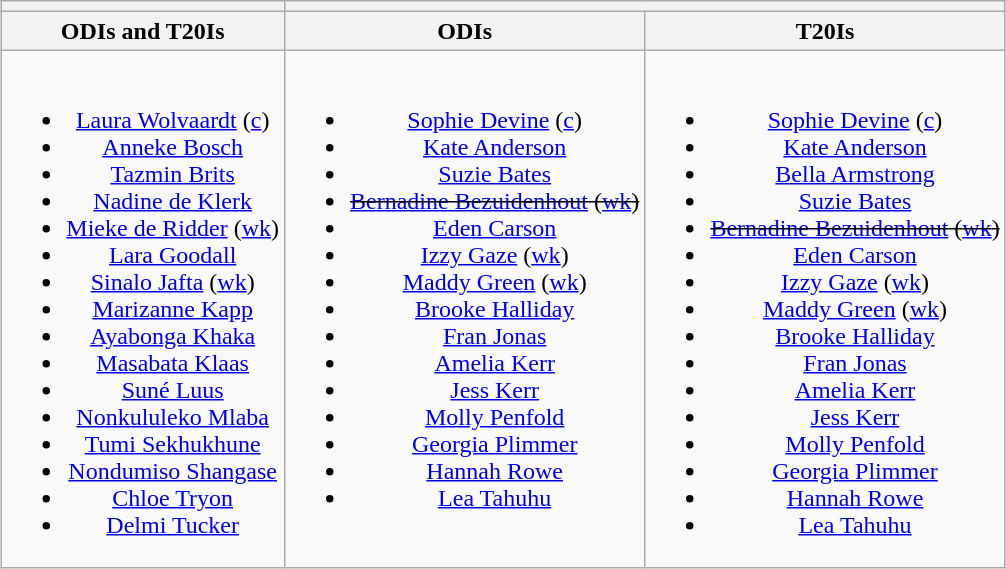<table class="wikitable" style="text-align:center; margin:auto">
<tr>
<th></th>
<th colspan=2></th>
</tr>
<tr>
<th>ODIs and T20Is</th>
<th>ODIs</th>
<th>T20Is</th>
</tr>
<tr style="vertical-align:top">
<td><br><ul><li><a href='#'>Laura Wolvaardt</a> (<a href='#'>c</a>)</li><li><a href='#'>Anneke Bosch</a></li><li><a href='#'>Tazmin Brits</a></li><li><a href='#'>Nadine de Klerk</a></li><li><a href='#'>Mieke de Ridder</a> (<a href='#'>wk</a>)</li><li><a href='#'>Lara Goodall</a></li><li><a href='#'>Sinalo Jafta</a> (<a href='#'>wk</a>)</li><li><a href='#'>Marizanne Kapp</a></li><li><a href='#'>Ayabonga Khaka</a></li><li><a href='#'>Masabata Klaas</a></li><li><a href='#'>Suné Luus</a></li><li><a href='#'>Nonkululeko Mlaba</a></li><li><a href='#'>Tumi Sekhukhune</a></li><li><a href='#'>Nondumiso Shangase</a></li><li><a href='#'>Chloe Tryon</a></li><li><a href='#'>Delmi Tucker</a></li></ul></td>
<td><br><ul><li><a href='#'>Sophie Devine</a> (<a href='#'>c</a>)</li><li><a href='#'>Kate Anderson</a></li><li><a href='#'>Suzie Bates</a></li><li><s><a href='#'>Bernadine Bezuidenhout</a> (<a href='#'>wk</a>)</s></li><li><a href='#'>Eden Carson</a></li><li><a href='#'>Izzy Gaze</a> (<a href='#'>wk</a>)</li><li><a href='#'>Maddy Green</a> (<a href='#'>wk</a>)</li><li><a href='#'>Brooke Halliday</a></li><li><a href='#'>Fran Jonas</a></li><li><a href='#'>Amelia Kerr</a></li><li><a href='#'>Jess Kerr</a></li><li><a href='#'>Molly Penfold</a></li><li><a href='#'>Georgia Plimmer</a></li><li><a href='#'>Hannah Rowe</a></li><li><a href='#'>Lea Tahuhu</a></li></ul></td>
<td><br><ul><li><a href='#'>Sophie Devine</a> (<a href='#'>c</a>)</li><li><a href='#'>Kate Anderson</a></li><li><a href='#'>Bella Armstrong</a></li><li><a href='#'>Suzie Bates</a></li><li><s><a href='#'>Bernadine Bezuidenhout</a> (<a href='#'>wk</a>)</s></li><li><a href='#'>Eden Carson</a></li><li><a href='#'>Izzy Gaze</a> (<a href='#'>wk</a>)</li><li><a href='#'>Maddy Green</a> (<a href='#'>wk</a>)</li><li><a href='#'>Brooke Halliday</a></li><li><a href='#'>Fran Jonas</a></li><li><a href='#'>Amelia Kerr</a></li><li><a href='#'>Jess Kerr</a></li><li><a href='#'>Molly Penfold</a></li><li><a href='#'>Georgia Plimmer</a></li><li><a href='#'>Hannah Rowe</a></li><li><a href='#'>Lea Tahuhu</a></li></ul></td>
</tr>
</table>
